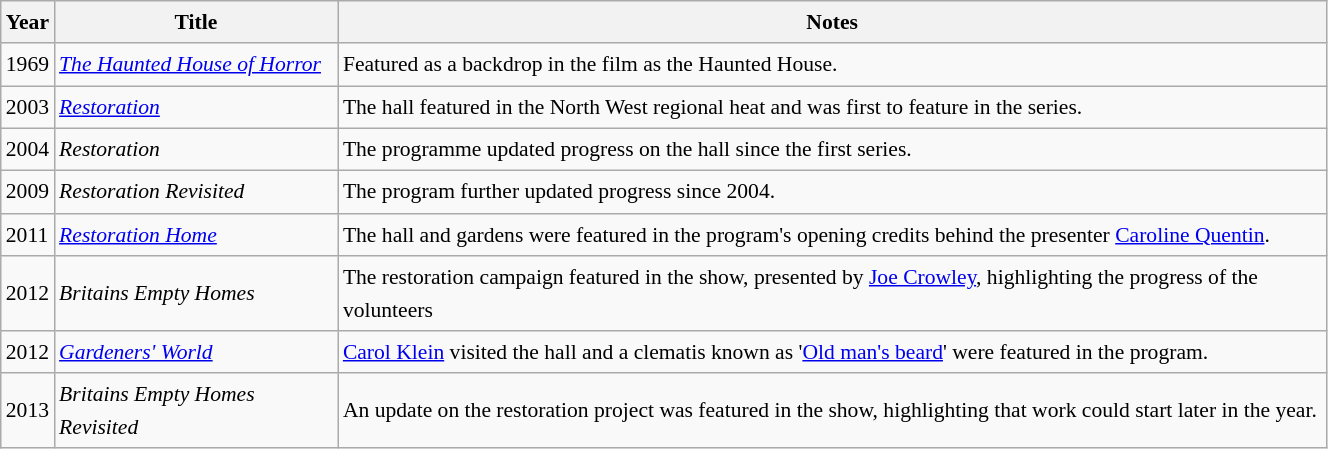<table class="wikitable collapsible collapsed" style="font-size:90%; width:70%; border:0; text-align:left; line-height:150%;">
<tr>
<th>Year</th>
<th>Title</th>
<th class="unsortable">Notes</th>
</tr>
<tr>
<td>1969</td>
<td><em><a href='#'>The Haunted House of Horror</a></em></td>
<td>Featured as a backdrop in the film as the Haunted House.</td>
</tr>
<tr>
<td>2003</td>
<td><em><a href='#'>Restoration</a></em></td>
<td>The hall featured in the North West regional heat and was first to feature in the series.</td>
</tr>
<tr>
<td>2004</td>
<td><em>Restoration</em></td>
<td>The programme updated progress on the hall since the first series.</td>
</tr>
<tr>
<td>2009</td>
<td><em>Restoration Revisited</em></td>
<td>The program further updated progress since 2004.</td>
</tr>
<tr>
<td>2011</td>
<td><em><a href='#'>Restoration Home</a></em></td>
<td>The hall and gardens were featured in the program's opening credits behind the presenter <a href='#'>Caroline Quentin</a>.</td>
</tr>
<tr>
<td>2012</td>
<td><em>Britains Empty Homes</em></td>
<td>The restoration campaign featured in the show, presented by <a href='#'>Joe Crowley</a>, highlighting the progress of the volunteers</td>
</tr>
<tr>
<td>2012</td>
<td><em><a href='#'>Gardeners' World</a></em></td>
<td><a href='#'>Carol Klein</a> visited the hall and a clematis known as '<a href='#'>Old man's beard</a>' were featured in the program.</td>
</tr>
<tr>
<td>2013</td>
<td><em>Britains Empty Homes Revisited</em></td>
<td>An update on the restoration project was featured in the show, highlighting that work could start later in the year.</td>
</tr>
</table>
